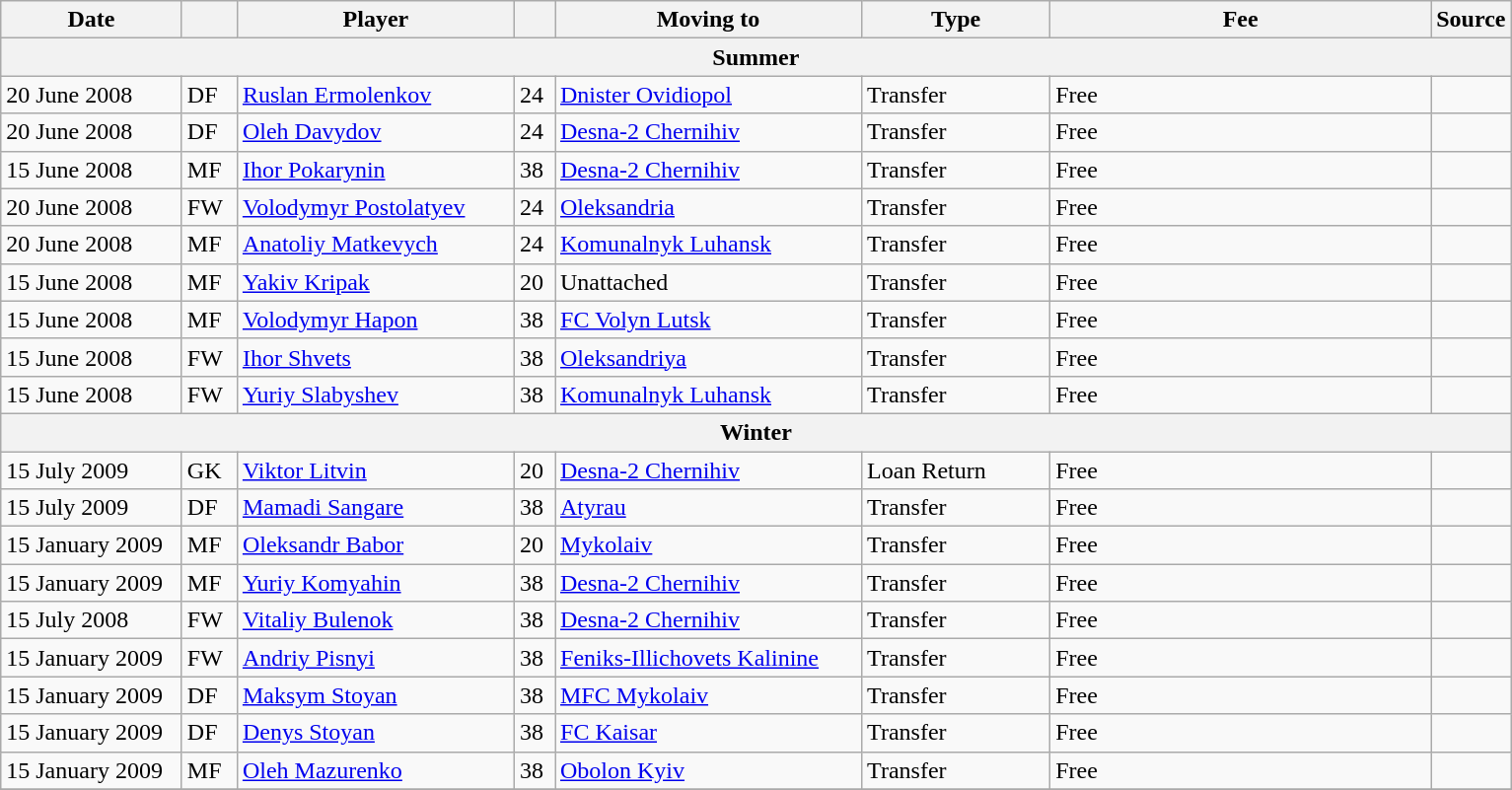<table class="wikitable sortable">
<tr>
<th style="width:115px;">Date</th>
<th style="width:30px;"></th>
<th style="width:180px;">Player</th>
<th style="width:20px;"></th>
<th style="width:200px;">Moving to</th>
<th style="width:120px;" class="unsortable">Type</th>
<th style="width:250px;" class="unsortable">Fee</th>
<th style="width:20px;">Source</th>
</tr>
<tr>
<th colspan=8>Summer</th>
</tr>
<tr>
<td>20 June 2008</td>
<td>DF</td>
<td> <a href='#'>Ruslan Ermolenkov</a></td>
<td>24</td>
<td> <a href='#'>Dnister Ovidiopol</a></td>
<td>Transfer</td>
<td>Free</td>
<td></td>
</tr>
<tr>
<td>20 June 2008</td>
<td>DF</td>
<td> <a href='#'>Oleh Davydov</a></td>
<td>24</td>
<td> <a href='#'>Desna-2 Chernihiv</a></td>
<td>Transfer</td>
<td>Free</td>
<td></td>
</tr>
<tr>
<td>15 June 2008</td>
<td>MF</td>
<td> <a href='#'>Ihor Pokarynin</a></td>
<td>38</td>
<td> <a href='#'>Desna-2 Chernihiv</a></td>
<td>Transfer</td>
<td>Free</td>
<td></td>
</tr>
<tr>
<td>20 June 2008</td>
<td>FW</td>
<td> <a href='#'>Volodymyr Postolatyev</a></td>
<td>24</td>
<td> <a href='#'>Oleksandria</a></td>
<td>Transfer</td>
<td>Free</td>
<td></td>
</tr>
<tr>
<td>20 June 2008</td>
<td>MF</td>
<td> <a href='#'>Anatoliy Matkevych</a></td>
<td>24</td>
<td> <a href='#'>Komunalnyk Luhansk</a></td>
<td>Transfer</td>
<td>Free</td>
<td></td>
</tr>
<tr>
<td>15 June 2008</td>
<td>MF</td>
<td> <a href='#'>Yakiv Kripak</a></td>
<td>20</td>
<td> Unattached</td>
<td>Transfer</td>
<td>Free</td>
<td></td>
</tr>
<tr>
<td>15 June 2008</td>
<td>MF</td>
<td> <a href='#'>Volodymyr Hapon</a></td>
<td>38</td>
<td> <a href='#'>FC Volyn Lutsk</a></td>
<td>Transfer</td>
<td>Free</td>
<td></td>
</tr>
<tr>
<td>15 June 2008</td>
<td>FW</td>
<td> <a href='#'>Ihor Shvets</a></td>
<td>38</td>
<td> <a href='#'>Oleksandriya</a></td>
<td>Transfer</td>
<td>Free</td>
<td></td>
</tr>
<tr>
<td>15 June 2008</td>
<td>FW</td>
<td> <a href='#'>Yuriy Slabyshev</a></td>
<td>38</td>
<td> <a href='#'>Komunalnyk Luhansk</a></td>
<td>Transfer</td>
<td>Free</td>
<td></td>
</tr>
<tr>
<th colspan=8>Winter</th>
</tr>
<tr>
<td>15 July 2009</td>
<td>GK</td>
<td> <a href='#'>Viktor Litvin</a></td>
<td>20</td>
<td> <a href='#'>Desna-2 Chernihiv</a></td>
<td>Loan Return</td>
<td>Free</td>
<td></td>
</tr>
<tr>
<td>15 July 2009</td>
<td>DF</td>
<td> <a href='#'>Mamadi Sangare</a></td>
<td>38</td>
<td> <a href='#'>Atyrau</a></td>
<td>Transfer</td>
<td>Free</td>
<td></td>
</tr>
<tr>
<td>15 January 2009</td>
<td>MF</td>
<td> <a href='#'>Oleksandr Babor</a></td>
<td>20</td>
<td> <a href='#'>Mykolaiv</a></td>
<td>Transfer</td>
<td>Free</td>
<td></td>
</tr>
<tr>
<td>15 January 2009</td>
<td>MF</td>
<td> <a href='#'>Yuriy Komyahin</a></td>
<td>38</td>
<td> <a href='#'>Desna-2 Chernihiv</a></td>
<td>Transfer</td>
<td>Free</td>
<td></td>
</tr>
<tr>
<td>15 July 2008</td>
<td>FW</td>
<td> <a href='#'>Vitaliy Bulenok</a></td>
<td>38</td>
<td> <a href='#'>Desna-2 Chernihiv</a></td>
<td>Transfer</td>
<td>Free</td>
<td></td>
</tr>
<tr>
<td>15 January 2009</td>
<td>FW</td>
<td> <a href='#'>Andriy Pisnyi</a></td>
<td>38</td>
<td> <a href='#'>Feniks-Illichovets Kalinine</a></td>
<td>Transfer</td>
<td>Free</td>
<td></td>
</tr>
<tr>
<td>15 January 2009</td>
<td>DF</td>
<td> <a href='#'>Maksym Stoyan</a></td>
<td>38</td>
<td> <a href='#'>MFC Mykolaiv</a></td>
<td>Transfer</td>
<td>Free</td>
<td></td>
</tr>
<tr>
<td>15 January 2009</td>
<td>DF</td>
<td> <a href='#'>Denys Stoyan</a></td>
<td>38</td>
<td> <a href='#'>FC Kaisar</a></td>
<td>Transfer</td>
<td>Free</td>
<td></td>
</tr>
<tr>
<td>15 January 2009</td>
<td>MF</td>
<td> <a href='#'>Oleh Mazurenko</a></td>
<td>38</td>
<td> <a href='#'>Obolon Kyiv</a></td>
<td>Transfer</td>
<td>Free</td>
<td></td>
</tr>
<tr>
</tr>
</table>
